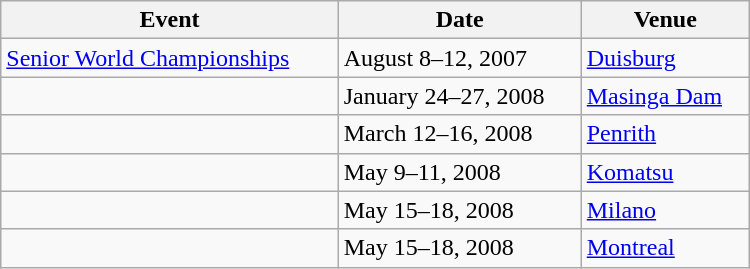<table class="wikitable" width=500>
<tr>
<th>Event</th>
<th>Date</th>
<th>Venue</th>
</tr>
<tr>
<td><a href='#'>Senior World Championships</a></td>
<td>August 8–12, 2007</td>
<td> <a href='#'>Duisburg</a></td>
</tr>
<tr>
<td></td>
<td>January 24–27, 2008</td>
<td> <a href='#'>Masinga Dam</a></td>
</tr>
<tr>
<td> </td>
<td>March 12–16, 2008</td>
<td> <a href='#'>Penrith</a></td>
</tr>
<tr>
<td></td>
<td>May 9–11, 2008</td>
<td> <a href='#'>Komatsu</a></td>
</tr>
<tr>
<td></td>
<td>May 15–18, 2008</td>
<td> <a href='#'>Milano</a></td>
</tr>
<tr>
<td></td>
<td>May 15–18, 2008</td>
<td> <a href='#'>Montreal</a></td>
</tr>
</table>
